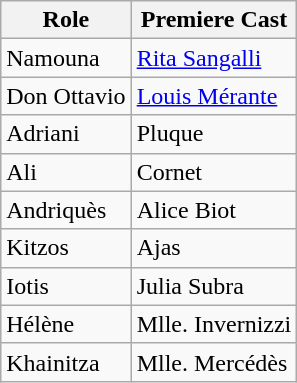<table class="wikitable">
<tr>
<th>Role</th>
<th>Premiere Cast</th>
</tr>
<tr>
<td>Namouna</td>
<td><a href='#'>Rita Sangalli</a></td>
</tr>
<tr>
<td>Don Ottavio</td>
<td><a href='#'>Louis Mérante</a></td>
</tr>
<tr>
<td>Adriani</td>
<td>Pluque</td>
</tr>
<tr>
<td>Ali</td>
<td>Cornet</td>
</tr>
<tr>
<td>Andriquès</td>
<td>Alice Biot</td>
</tr>
<tr>
<td>Kitzos</td>
<td>Ajas</td>
</tr>
<tr>
<td>Iotis</td>
<td>Julia Subra</td>
</tr>
<tr>
<td>Hélène</td>
<td>Mlle. Invernizzi</td>
</tr>
<tr>
<td>Khainitza</td>
<td>Mlle. Mercédès</td>
</tr>
</table>
